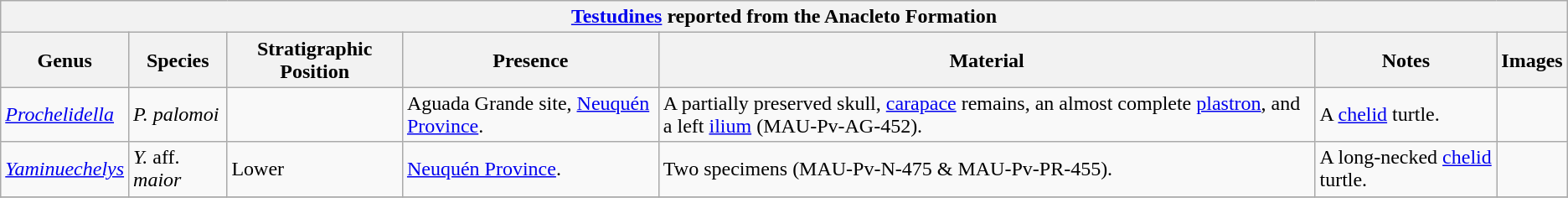<table class="wikitable" align="center">
<tr>
<th colspan="7" align="center"><strong><a href='#'>Testudines</a> reported from the Anacleto Formation</strong></th>
</tr>
<tr>
<th>Genus</th>
<th>Species</th>
<th>Stratigraphic Position</th>
<th>Presence</th>
<th><strong>Material</strong></th>
<th>Notes</th>
<th>Images</th>
</tr>
<tr>
<td><em><a href='#'>Prochelidella</a></em></td>
<td><em>P. palomoi</em></td>
<td></td>
<td>Aguada Grande site, <a href='#'>Neuquén Province</a>.</td>
<td>A partially preserved skull, <a href='#'>carapace</a> remains, an almost complete <a href='#'>plastron</a>, and a left <a href='#'>ilium</a> (MAU-Pv-AG-452).</td>
<td>A <a href='#'>chelid</a> turtle.</td>
<td></td>
</tr>
<tr>
<td><em><a href='#'>Yaminuechelys</a></em></td>
<td><em>Y.</em> aff. <em>maior</em></td>
<td>Lower</td>
<td><a href='#'>Neuquén Province</a>.</td>
<td>Two specimens (MAU-Pv-N-475 & MAU-Pv-PR-455).</td>
<td>A long-necked <a href='#'>chelid</a> turtle.</td>
<td></td>
</tr>
<tr>
</tr>
</table>
